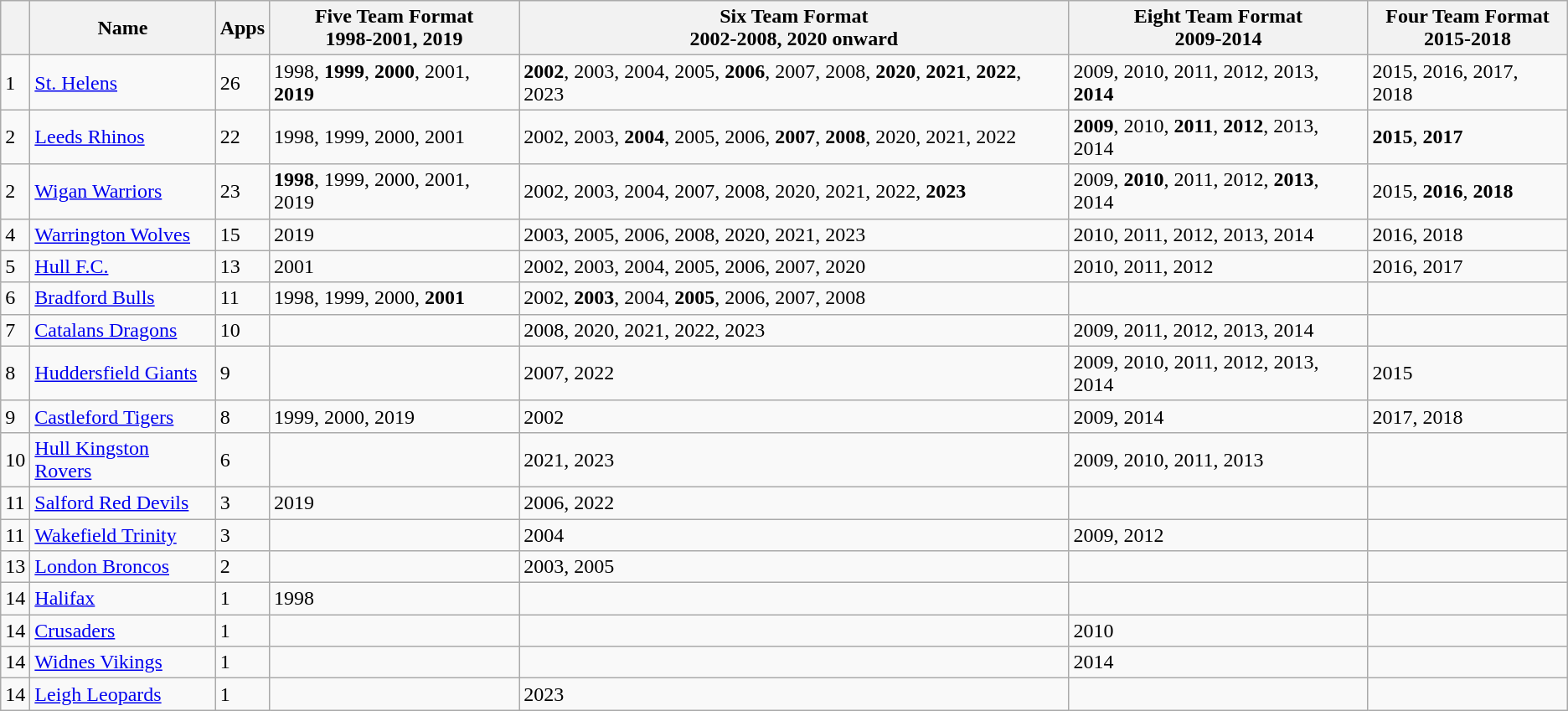<table class="wikitable">
<tr>
<th></th>
<th>Name</th>
<th>Apps</th>
<th>Five Team Format <br>1998-2001, 2019</th>
<th>Six Team Format<br> 2002-2008, 2020 onward</th>
<th>Eight Team Format <br>2009-2014</th>
<th>Four Team Format <br>2015-2018</th>
</tr>
<tr>
<td>1</td>
<td> <a href='#'>St. Helens</a></td>
<td>26</td>
<td>1998, <strong>1999</strong>, <strong>2000</strong>, 2001, <strong>2019</strong></td>
<td><strong>2002</strong>, 2003, 2004, 2005, <strong>2006</strong>, 2007, 2008, <strong>2020</strong>, <strong>2021</strong>, <strong>2022</strong>, 2023</td>
<td>2009, 2010, 2011, 2012, 2013, <strong>2014</strong></td>
<td>2015, 2016, 2017, 2018</td>
</tr>
<tr>
<td>2</td>
<td> <a href='#'>Leeds Rhinos</a></td>
<td>22</td>
<td>1998, 1999, 2000, 2001</td>
<td>2002, 2003, <strong>2004</strong>, 2005, 2006, <strong>2007</strong>, <strong>2008</strong>, 2020, 2021, 2022</td>
<td><strong>2009</strong>, 2010, <strong>2011</strong>, <strong>2012</strong>, 2013, 2014</td>
<td><strong>2015</strong>, <strong>2017</strong></td>
</tr>
<tr>
<td>2</td>
<td> <a href='#'>Wigan Warriors</a></td>
<td>23</td>
<td><strong>1998</strong>, 1999, 2000, 2001, 2019</td>
<td>2002, 2003, 2004, 2007, 2008, 2020, 2021, 2022, <strong>2023</strong></td>
<td>2009, <strong>2010</strong>, 2011, 2012, <strong>2013</strong>, 2014</td>
<td>2015, <strong>2016</strong>, <strong>2018</strong></td>
</tr>
<tr>
<td>4</td>
<td> <a href='#'>Warrington Wolves</a></td>
<td>15</td>
<td>2019</td>
<td>2003, 2005, 2006, 2008, 2020, 2021, 2023</td>
<td>2010, 2011, 2012, 2013, 2014</td>
<td>2016, 2018</td>
</tr>
<tr>
<td>5</td>
<td> <a href='#'>Hull F.C.</a></td>
<td>13</td>
<td>2001</td>
<td>2002, 2003, 2004, 2005, 2006, 2007, 2020</td>
<td>2010, 2011, 2012</td>
<td>2016, 2017</td>
</tr>
<tr>
<td>6</td>
<td> <a href='#'>Bradford Bulls</a></td>
<td>11</td>
<td>1998, 1999, 2000, <strong>2001</strong></td>
<td>2002, <strong>2003</strong>, 2004, <strong>2005</strong>, 2006, 2007, 2008</td>
<td></td>
<td></td>
</tr>
<tr>
<td>7</td>
<td> <a href='#'>Catalans Dragons</a></td>
<td>10</td>
<td></td>
<td>2008, 2020, 2021, 2022, 2023</td>
<td>2009, 2011, 2012, 2013, 2014</td>
<td></td>
</tr>
<tr>
<td>8</td>
<td> <a href='#'>Huddersfield Giants</a></td>
<td>9</td>
<td></td>
<td>2007, 2022</td>
<td>2009, 2010, 2011, 2012, 2013, 2014</td>
<td>2015</td>
</tr>
<tr>
<td>9</td>
<td> <a href='#'>Castleford Tigers</a></td>
<td>8</td>
<td>1999, 2000, 2019</td>
<td>2002</td>
<td>2009, 2014</td>
<td>2017, 2018</td>
</tr>
<tr>
<td>10</td>
<td> <a href='#'>Hull Kingston Rovers</a></td>
<td>6</td>
<td></td>
<td>2021, 2023</td>
<td>2009, 2010, 2011, 2013</td>
<td></td>
</tr>
<tr>
<td>11</td>
<td> <a href='#'>Salford Red Devils</a></td>
<td>3</td>
<td>2019</td>
<td>2006, 2022</td>
<td></td>
<td></td>
</tr>
<tr>
<td>11</td>
<td> <a href='#'>Wakefield Trinity</a></td>
<td>3</td>
<td></td>
<td>2004</td>
<td>2009, 2012</td>
<td></td>
</tr>
<tr>
<td>13</td>
<td> <a href='#'>London Broncos</a></td>
<td>2</td>
<td></td>
<td>2003, 2005</td>
<td></td>
<td></td>
</tr>
<tr>
<td>14</td>
<td> <a href='#'>Halifax</a></td>
<td>1</td>
<td>1998</td>
<td></td>
<td></td>
<td></td>
</tr>
<tr>
<td>14</td>
<td> <a href='#'>Crusaders</a></td>
<td>1</td>
<td></td>
<td></td>
<td>2010</td>
<td></td>
</tr>
<tr>
<td>14</td>
<td> <a href='#'>Widnes Vikings</a></td>
<td>1</td>
<td></td>
<td></td>
<td>2014</td>
<td></td>
</tr>
<tr>
<td>14</td>
<td> <a href='#'>Leigh Leopards</a></td>
<td>1</td>
<td></td>
<td>2023</td>
<td></td>
</tr>
</table>
